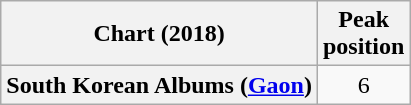<table class="wikitable plainrowheaders" style="text-align:center;">
<tr>
<th scope="col">Chart (2018)</th>
<th scope="col">Peak<br>position</th>
</tr>
<tr>
<th scope="row">South Korean Albums (<a href='#'>Gaon</a>)</th>
<td>6</td>
</tr>
</table>
